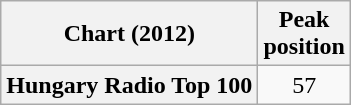<table class="wikitable plainrowheaders">
<tr>
<th scope="col">Chart (2012)</th>
<th scope="col">Peak<br>position</th>
</tr>
<tr>
<th scope="row">Hungary Radio Top 100</th>
<td align="center">57</td>
</tr>
</table>
